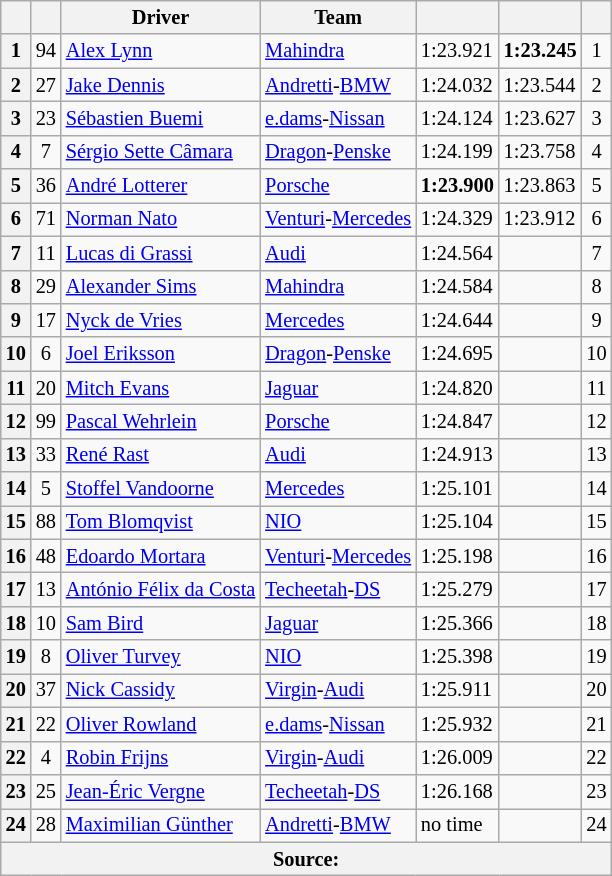<table class="wikitable sortable" style="font-size: 85%">
<tr>
<th scope="col"></th>
<th scope="col"></th>
<th scope="col">Driver</th>
<th scope="col">Team</th>
<th scope="col"></th>
<th scope="col"></th>
<th scope="col"></th>
</tr>
<tr>
<th scope="row">1</th>
<td align="center">94</td>
<td data-sort-value="LYN"> <a href='#'>Alex Lynn</a></td>
<td><a href='#'>Mahindra</a></td>
<td>1:23.921</td>
<td><strong>1:23.245</strong></td>
<td align="center">1</td>
</tr>
<tr>
<th scope="row">2</th>
<td align="center">27</td>
<td data-sort-value="DEN"> <a href='#'>Jake Dennis</a></td>
<td><a href='#'>Andretti</a>-<a href='#'>BMW</a></td>
<td>1:24.032</td>
<td>1:23.544</td>
<td align="center">2</td>
</tr>
<tr>
<th scope="row">3</th>
<td align="center">23</td>
<td data-sort-value="BUE"> <a href='#'>Sébastien Buemi</a></td>
<td><a href='#'>e.dams</a>-<a href='#'>Nissan</a></td>
<td>1:24.124</td>
<td>1:23.627</td>
<td align="center">3</td>
</tr>
<tr>
<th scope="row">4</th>
<td align="center">7</td>
<td data-sort-value="SET"> <a href='#'>Sérgio Sette Câmara</a></td>
<td><a href='#'>Dragon</a>-<a href='#'>Penske</a></td>
<td>1:24.199</td>
<td>1:23.758</td>
<td align="center">4</td>
</tr>
<tr>
<th scope="row">5</th>
<td align="center">36</td>
<td data-sort-value="LOT"> <a href='#'>André Lotterer</a></td>
<td><a href='#'>Porsche</a></td>
<td><strong>1:23.900</strong></td>
<td>1:23.863</td>
<td align="center">5</td>
</tr>
<tr>
<th scope="row">6</th>
<td align="center">71</td>
<td data-sort-value="NAT"> <a href='#'>Norman Nato</a></td>
<td><a href='#'>Venturi</a>-<a href='#'>Mercedes</a></td>
<td>1:24.329</td>
<td>1:23.912</td>
<td align="center">6</td>
</tr>
<tr>
<th scope="row">7</th>
<td align="center">11</td>
<td data-sort-value="DIG"> <a href='#'>Lucas di Grassi</a></td>
<td><a href='#'>Audi</a></td>
<td>1:24.564</td>
<td></td>
<td align="center">7</td>
</tr>
<tr>
<th scope="row">8</th>
<td align="center">29</td>
<td data-sort-value="SIM"> <a href='#'>Alexander Sims</a></td>
<td><a href='#'>Mahindra</a></td>
<td>1:24.584</td>
<td></td>
<td align="center">8</td>
</tr>
<tr>
<th scope="row">9</th>
<td align="center">17</td>
<td data-sort-value="DEV"> <a href='#'>Nyck de Vries</a></td>
<td><a href='#'>Mercedes</a></td>
<td>1:24.644</td>
<td></td>
<td align="center">9</td>
</tr>
<tr>
<th scope="row">10</th>
<td align="center">6</td>
<td data-sort-value="ERI"> <a href='#'>Joel Eriksson</a></td>
<td><a href='#'>Dragon</a>-<a href='#'>Penske</a></td>
<td>1:24.695</td>
<td></td>
<td align="center">10</td>
</tr>
<tr>
<th scope="row">11</th>
<td align="center">20</td>
<td data-sort-value="EVA"> <a href='#'>Mitch Evans</a></td>
<td><a href='#'>Jaguar</a></td>
<td>1:24.820</td>
<td></td>
<td align="center">11</td>
</tr>
<tr>
<th scope="row">12</th>
<td align="center">99</td>
<td data-sort-value="WEH"> <a href='#'>Pascal Wehrlein</a></td>
<td><a href='#'>Porsche</a></td>
<td>1:24.847</td>
<td></td>
<td align="center">12</td>
</tr>
<tr>
<th scope="row">13</th>
<td align="center">33</td>
<td data-sort-value="RAS"> <a href='#'>René Rast</a></td>
<td><a href='#'>Audi</a></td>
<td>1:24.913</td>
<td></td>
<td align="center">13</td>
</tr>
<tr>
<th scope="row">14</th>
<td align="center">5</td>
<td data-sort-value="VAN"> <a href='#'>Stoffel Vandoorne</a></td>
<td><a href='#'>Mercedes</a></td>
<td>1:25.101</td>
<td></td>
<td align="center">14</td>
</tr>
<tr>
<th scope="row">15</th>
<td align="center">88</td>
<td data-sort-value="BLO"> <a href='#'>Tom Blomqvist</a></td>
<td><a href='#'>NIO</a></td>
<td>1:25.104</td>
<td></td>
<td align="center">15</td>
</tr>
<tr>
<th scope="row">16</th>
<td align="center">48</td>
<td data-sort-value="MOR"> <a href='#'>Edoardo Mortara</a></td>
<td><a href='#'>Venturi</a>-<a href='#'>Mercedes</a></td>
<td>1:25.198</td>
<td></td>
<td align="center">16</td>
</tr>
<tr>
<th scope="row">17</th>
<td align="center">13</td>
<td data-sort-value="DAC"> <a href='#'>António Félix da Costa</a></td>
<td><a href='#'>Techeetah</a>-<a href='#'>DS</a></td>
<td>1:25.279</td>
<td></td>
<td align="center">17</td>
</tr>
<tr>
<th scope="row">18</th>
<td align="center">10</td>
<td data-sort-value="BIR"> <a href='#'>Sam Bird</a></td>
<td><a href='#'>Jaguar</a></td>
<td>1:25.366</td>
<td></td>
<td align="center">18</td>
</tr>
<tr>
<th scope="row">19</th>
<td align="center">8</td>
<td data-sort-value="TUR"> <a href='#'>Oliver Turvey</a></td>
<td><a href='#'>NIO</a></td>
<td>1:25.398</td>
<td></td>
<td align="center">19</td>
</tr>
<tr>
<th scope="row">20</th>
<td align="center">37</td>
<td data-sort-value="CAS"> <a href='#'>Nick Cassidy</a></td>
<td><a href='#'>Virgin</a>-<a href='#'>Audi</a></td>
<td>1:25.911</td>
<td></td>
<td align="center">20</td>
</tr>
<tr>
<th scope="row">21</th>
<td align="center">22</td>
<td data-sort-value="ROW"> <a href='#'>Oliver Rowland</a></td>
<td><a href='#'>e.dams</a>-<a href='#'>Nissan</a></td>
<td>1:25.932</td>
<td></td>
<td align="center">21</td>
</tr>
<tr>
<th scope="row">22</th>
<td align="center">4</td>
<td data-sort-value="FRI"> <a href='#'>Robin Frijns</a></td>
<td><a href='#'>Virgin</a>-<a href='#'>Audi</a></td>
<td>1:26.009</td>
<td></td>
<td align="center">22</td>
</tr>
<tr>
<th scope="row">23</th>
<td align="center">25</td>
<td data-sort-value="JEV"> <a href='#'>Jean-Éric Vergne</a></td>
<td><a href='#'>Techeetah</a>-<a href='#'>DS</a></td>
<td>1:26.168</td>
<td></td>
<td align="center">23</td>
</tr>
<tr>
<th scope="row">24</th>
<td align="center">28</td>
<td data-sort-value="GUE"> <a href='#'>Maximilian Günther</a></td>
<td><a href='#'>Andretti</a>-<a href='#'>BMW</a></td>
<td>no time</td>
<td></td>
<td align="center">24</td>
</tr>
<tr>
<th colspan="7">Source:</th>
</tr>
</table>
